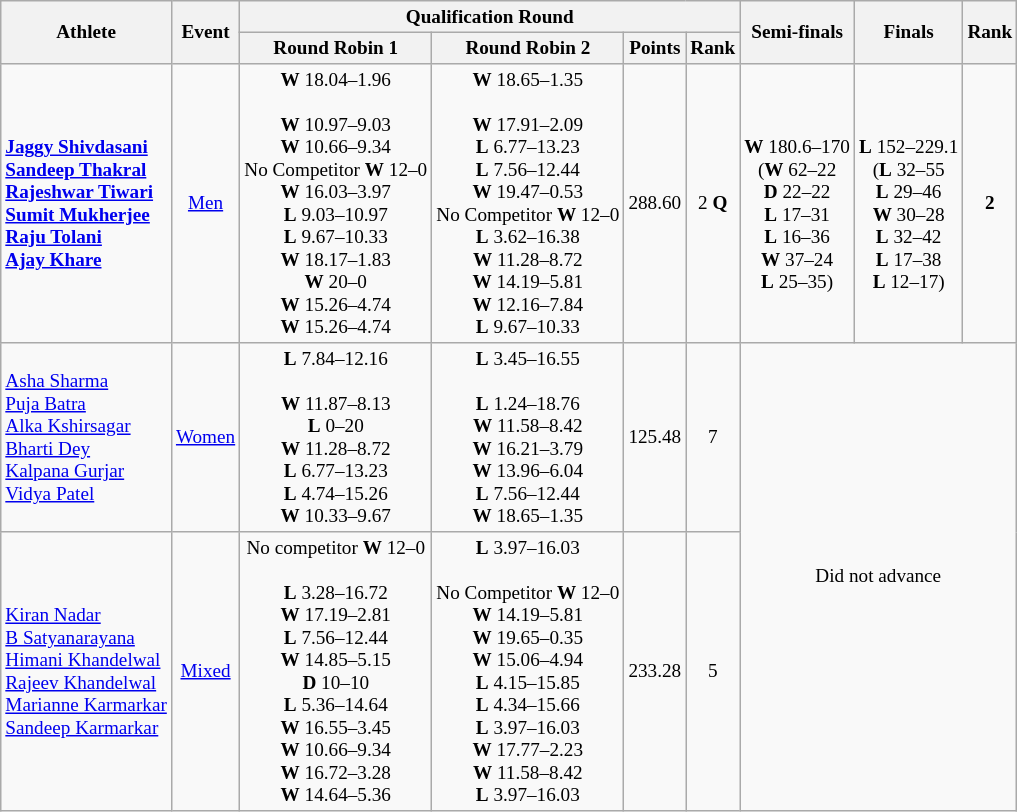<table class=wikitable style="text-align:center; font-size:80%">
<tr>
<th rowspan="2">Athlete</th>
<th rowspan="2">Event</th>
<th colspan="4">Qualification Round</th>
<th rowspan="2">Semi-finals</th>
<th rowspan="2">Finals</th>
<th rowspan="2">Rank</th>
</tr>
<tr>
<th>Round Robin 1</th>
<th>Round Robin 2</th>
<th>Points</th>
<th>Rank</th>
</tr>
<tr>
<td style="text-align:left"><strong><a href='#'>Jaggy Shivdasani</a><br><a href='#'>Sandeep Thakral</a><br><a href='#'>Rajeshwar Tiwari</a><br><a href='#'>Sumit Mukherjee</a><br><a href='#'>Raju Tolani</a><br><a href='#'>Ajay Khare</a></strong></td>
<td><a href='#'>Men</a></td>
<td> <strong>W</strong> 18.04–1.96<br><br> <strong>W</strong> 10.97–9.03<br> 
 <strong>W</strong> 10.66–9.34<br> 
No Competitor <strong>W</strong> 12–0<br> 
 <strong>W</strong> 16.03–3.97<br> 
 <strong>L</strong> 9.03–10.97<br> 
 <strong>L</strong> 9.67–10.33<br> 
 <strong>W</strong> 18.17–1.83<br> 
 <strong>W</strong> 20–0<br> 
 <strong>W</strong> 15.26–4.74<br> 
 <strong>W</strong> 15.26–4.74</td>
<td> <strong>W</strong> 18.65–1.35<br><br> <strong>W</strong> 17.91–2.09<br>
 <strong>L</strong> 6.77–13.23<br>
 <strong>L</strong> 7.56–12.44<br>
 <strong>W</strong> 19.47–0.53<br>
No Competitor <strong>W</strong> 12–0<br>
 <strong>L</strong> 3.62–16.38<br>
 <strong>W</strong> 11.28–8.72<br>
 <strong>W</strong> 14.19–5.81<br>
 <strong>W</strong> 12.16–7.84<br>
 <strong>L</strong> 9.67–10.33</td>
<td>288.60</td>
<td>2 <strong>Q</strong></td>
<td><br> <strong>W</strong> 180.6–170 <br>(<strong>W</strong> 62–22<br><strong>D</strong> 22–22<br><strong>L</strong> 17–31<br><strong>L</strong> 16–36<br><strong>W</strong> 37–24<br><strong>L</strong> 25–35)</td>
<td><br> <strong>L</strong> 152–229.1 <br>(<strong>L</strong> 32–55<br><strong>L</strong> 29–46<br><strong>W</strong> 30–28<br><strong>L</strong> 32–42<br><strong>L</strong> 17–38<br><strong>L</strong> 12–17)</td>
<td><strong>2</strong></td>
</tr>
<tr>
<td style="text-align:left"><a href='#'>Asha Sharma</a><br><a href='#'>Puja Batra</a><br><a href='#'>Alka Kshirsagar</a><br><a href='#'>Bharti Dey</a><br><a href='#'>Kalpana Gurjar</a><br><a href='#'>Vidya Patel</a></td>
<td><a href='#'>Women</a></td>
<td> <strong>L</strong> 7.84–12.16<br><br> <strong>W</strong> 11.87–8.13<br>
 <strong>L</strong> 0–20<br>
 <strong>W</strong> 11.28–8.72<br>
 <strong>L</strong> 6.77–13.23<br>
 <strong>L</strong> 4.74–15.26<br>
 <strong>W</strong> 10.33–9.67</td>
<td> <strong>L</strong> 3.45–16.55<br><br> <strong>L</strong> 1.24–18.76<br>
 <strong>W</strong> 11.58–8.42<br>
 <strong>W</strong> 16.21–3.79<br>
 <strong>W</strong> 13.96–6.04<br>
 <strong>L</strong> 7.56–12.44<br>
 <strong>W</strong> 18.65–1.35</td>
<td>125.48</td>
<td>7</td>
<td colspan="3" rowspan=2>Did not advance</td>
</tr>
<tr>
<td style="text-align:left"><a href='#'>Kiran Nadar</a><br><a href='#'>B Satyanarayana</a><br><a href='#'>Himani Khandelwal</a><br><a href='#'>Rajeev Khandelwal</a><br><a href='#'>Marianne Karmarkar</a><br><a href='#'>Sandeep Karmarkar</a></td>
<td><a href='#'>Mixed</a></td>
<td>No competitor <strong>W</strong> 12–0<br><br> <strong>L</strong> 3.28–16.72<br>
 <strong>W</strong> 17.19–2.81<br>
 <strong>L</strong> 7.56–12.44<br>
 <strong>W</strong> 14.85–5.15<br>
 <strong>D</strong> 10–10<br>
 <strong>L</strong> 5.36–14.64<br>
 <strong>W</strong> 16.55–3.45<br>
 <strong>W</strong> 10.66–9.34<br>
 <strong>W</strong> 16.72–3.28<br>
 <strong>W</strong> 14.64–5.36</td>
<td> <strong>L</strong> 3.97–16.03<br><br>No Competitor <strong>W</strong> 12–0<br> 
 <strong>W</strong> 14.19–5.81<br> 
 <strong>W</strong> 19.65–0.35<br>
 <strong>W</strong> 15.06–4.94<br>
 <strong>L</strong> 4.15–15.85<br>
 <strong>L</strong> 4.34–15.66<br>
 <strong>L</strong> 3.97–16.03<br>
 <strong>W</strong> 17.77–2.23<br>
 <strong>W</strong> 11.58–8.42<br>
 <strong>L</strong> 3.97–16.03</td>
<td>233.28</td>
<td>5</td>
</tr>
</table>
